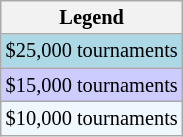<table class=wikitable style="font-size:85%">
<tr>
<th>Legend</th>
</tr>
<tr style="background:lightblue;">
<td>$25,000 tournaments</td>
</tr>
<tr style="background:#ccccff;">
<td>$15,000 tournaments</td>
</tr>
<tr style="background:#f0f8ff;">
<td>$10,000 tournaments</td>
</tr>
</table>
